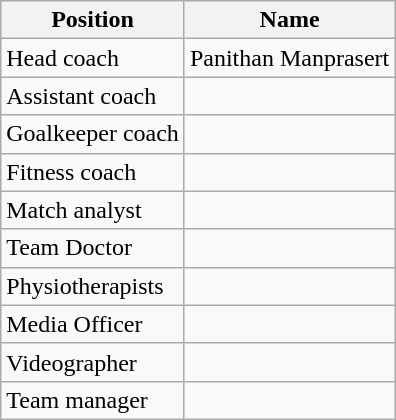<table class="wikitable">
<tr>
<th>Position</th>
<th>Name</th>
</tr>
<tr>
<td>Head coach</td>
<td> Panithan Manprasert</td>
</tr>
<tr>
<td>Assistant coach</td>
<td></td>
</tr>
<tr>
<td>Goalkeeper coach</td>
<td></td>
</tr>
<tr>
<td>Fitness coach</td>
<td></td>
</tr>
<tr>
<td>Match analyst</td>
<td></td>
</tr>
<tr>
<td>Team Doctor</td>
<td></td>
</tr>
<tr>
<td>Physiotherapists</td>
<td></td>
</tr>
<tr>
<td>Media Officer</td>
<td></td>
</tr>
<tr>
<td>Videographer</td>
<td></td>
</tr>
<tr>
<td>Team manager</td>
<td></td>
</tr>
</table>
